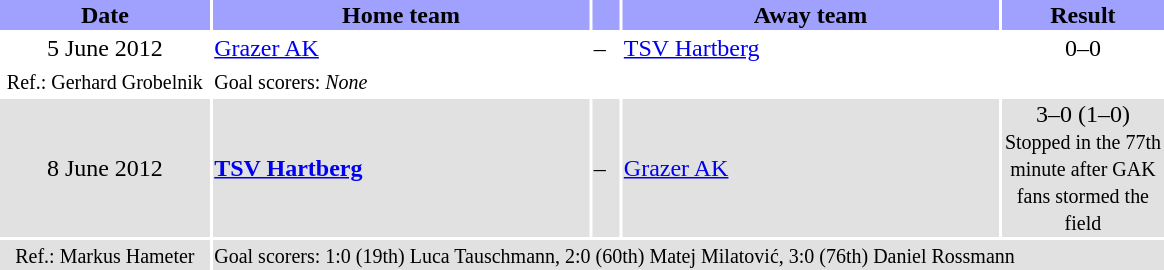<table border="0" style="width:780px;">
<tr style="background:#A0A0FF">
<th width="130">Date</th>
<th width="235">Home team</th>
<th width="15"> </th>
<th width="235">Away team</th>
<th width="100">Result</th>
</tr>
<tr bgcolor="#FFFFFF">
<td align="center">5 June 2012</td>
<td align="left"><a href='#'>Grazer AK</a></td>
<td>–</td>
<td align="left"><a href='#'>TSV Hartberg</a></td>
<td align="center">0–0</td>
</tr>
<tr>
<td align="center"><small>Ref.: Gerhard Grobelnik</small></td>
<td colspan="4"><small>Goal scorers: <em>None</em></small></td>
</tr>
<tr bgcolor="#E1E1E1">
<td align="center">8 June 2012</td>
<td align="left"><strong><a href='#'>TSV Hartberg</a></strong></td>
<td>–</td>
<td align="left"><a href='#'>Grazer AK</a></td>
<td align="center">3–0 (1–0)<br><small>Stopped in the 77th minute after GAK fans stormed the field </small></td>
</tr>
<tr bgcolor="#E1E1E1">
<td align="center"><small>Ref.: Markus Hameter</small></td>
<td colspan="4"><small>Goal scorers: 1:0 (19th) Luca Tauschmann, 2:0 (60th) Matej Milatović, 3:0 (76th) Daniel Rossmann</small></td>
</tr>
</table>
